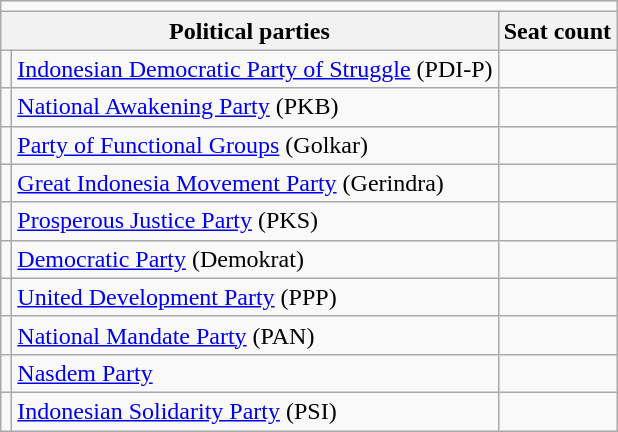<table class="wikitable">
<tr>
<td colspan="4"></td>
</tr>
<tr>
<th colspan="2">Political parties</th>
<th>Seat count</th>
</tr>
<tr>
<td bgcolor=></td>
<td><a href='#'>Indonesian Democratic Party of Struggle</a> (PDI-P)</td>
<td></td>
</tr>
<tr>
<td bgcolor=></td>
<td><a href='#'>National Awakening Party</a> (PKB)</td>
<td></td>
</tr>
<tr>
<td bgcolor=></td>
<td><a href='#'>Party of Functional Groups</a> (Golkar)</td>
<td></td>
</tr>
<tr>
<td bgcolor=></td>
<td><a href='#'>Great Indonesia Movement Party</a> (Gerindra)</td>
<td></td>
</tr>
<tr>
<td bgcolor=></td>
<td><a href='#'>Prosperous Justice Party</a> (PKS)</td>
<td></td>
</tr>
<tr>
<td bgcolor=></td>
<td><a href='#'>Democratic Party</a> (Demokrat)</td>
<td></td>
</tr>
<tr>
<td bgcolor=></td>
<td><a href='#'>United Development Party</a> (PPP)</td>
<td></td>
</tr>
<tr>
<td bgcolor=></td>
<td><a href='#'>National Mandate Party</a> (PAN)</td>
<td></td>
</tr>
<tr>
<td bgcolor=></td>
<td><a href='#'>Nasdem Party</a></td>
<td></td>
</tr>
<tr>
<td bgcolor=></td>
<td><a href='#'>Indonesian Solidarity Party</a> (PSI)</td>
<td></td>
</tr>
</table>
